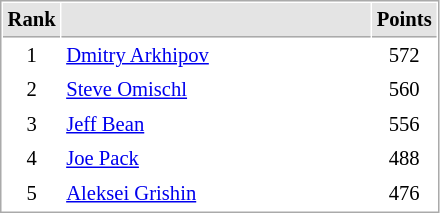<table cellspacing="1" cellpadding="3" style="border:1px solid #AAAAAA;font-size:86%">
<tr bgcolor="#E4E4E4">
<th style="border-bottom:1px solid #AAAAAA" width=10>Rank</th>
<th style="border-bottom:1px solid #AAAAAA" width=200></th>
<th style="border-bottom:1px solid #AAAAAA" width=20>Points</th>
</tr>
<tr>
<td align="center">1</td>
<td> <a href='#'>Dmitry Arkhipov</a></td>
<td align=center>572</td>
</tr>
<tr>
<td align="center">2</td>
<td> <a href='#'>Steve Omischl</a></td>
<td align=center>560</td>
</tr>
<tr>
<td align="center">3</td>
<td> <a href='#'>Jeff Bean</a></td>
<td align=center>556</td>
</tr>
<tr>
<td align="center">4</td>
<td> <a href='#'>Joe Pack</a></td>
<td align=center>488</td>
</tr>
<tr>
<td align="center">5</td>
<td> <a href='#'>Aleksei Grishin</a></td>
<td align=center>476</td>
</tr>
</table>
